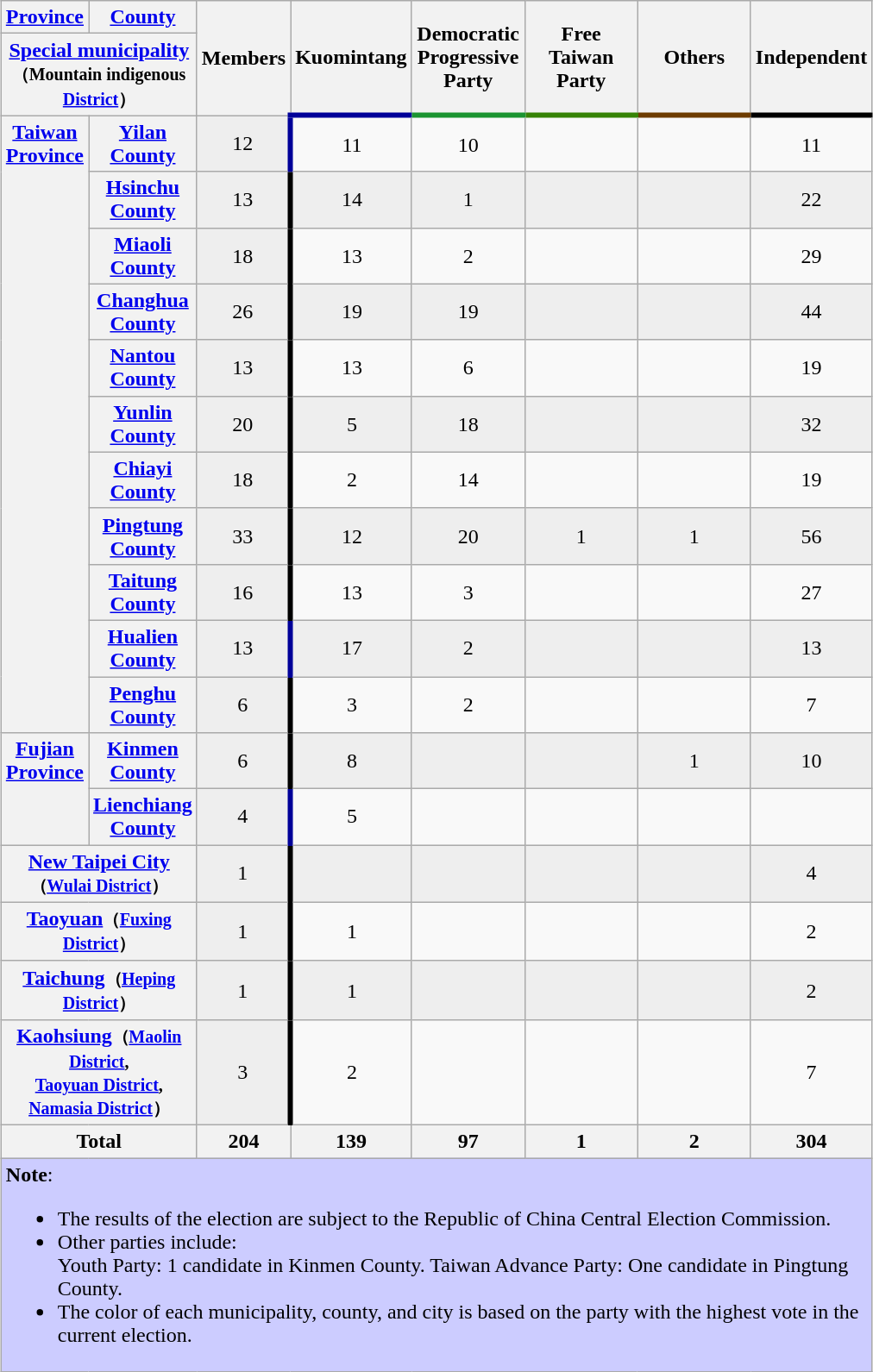<table class="wikitable collapsible" style="text-align:center; margin:auto">
<tr>
<th style="width:60px;"><a href='#'>Province</a></th>
<th style="width:60px;"><a href='#'>County</a></th>
<th rowspan=2 style="width:50px;">Members</th>
<th rowspan=2 style="width:80px; border-bottom:4px solid #000099;">Kuomintang</th>
<th rowspan=2 style="width:80px; border-bottom:4px solid #1B9431;">Democratic Progressive Party</th>
<th rowspan=2 style="width:80px; border-bottom:4px solid #368306;">Free Taiwan Party</th>
<th rowspan=2 style="width:80px; border-bottom:4px solid #6d3b00;">Others</th>
<th rowspan=2 style="width:80px; border-bottom:4px solid #000000;">Independent</th>
</tr>
<tr>
<th colspan=2><a href='#'>Special municipality</a><br><small>（Mountain indigenous <a href='#'>District</a>）</small></th>
</tr>
<tr>
<th rowspan=11 valign=top><a href='#'>Taiwan Province</a></th>
<th><a href='#'>Yilan County</a></th>
<td bgcolor=#EEEEEE style="border-right:4px solid #000099;">12</td>
<td>11</td>
<td>10</td>
<td></td>
<td></td>
<td>11</td>
</tr>
<tr bgcolor="#EEEEEE">
<th><a href='#'>Hsinchu County</a></th>
<td bgcolor=#EEEEEE style="border-right:4px solid #000000;">13</td>
<td>14</td>
<td>1</td>
<td></td>
<td></td>
<td>22</td>
</tr>
<tr>
<th><a href='#'>Miaoli County</a></th>
<td bgcolor=#EEEEEE style="border-right:4px solid #000000;">18</td>
<td>13</td>
<td>2</td>
<td></td>
<td></td>
<td>29</td>
</tr>
<tr bgcolor="#EEEEEE">
<th><a href='#'>Changhua County</a></th>
<td bgcolor=#EEEEEE style="border-right:4px solid #000000;">26</td>
<td>19</td>
<td>19</td>
<td></td>
<td></td>
<td>44</td>
</tr>
<tr>
<th><a href='#'>Nantou County</a></th>
<td bgcolor=#EEEEEE style="border-right:4px solid #000000;">13</td>
<td>13</td>
<td>6</td>
<td></td>
<td></td>
<td>19</td>
</tr>
<tr bgcolor="#EEEEEE">
<th><a href='#'>Yunlin County</a></th>
<td bgcolor=#EEEEEE style="border-right:4px solid #000000;">20</td>
<td>5</td>
<td>18</td>
<td></td>
<td></td>
<td>32</td>
</tr>
<tr>
<th><a href='#'>Chiayi County</a></th>
<td bgcolor=#EEEEEE style="border-right:4px solid #000000;">18</td>
<td>2</td>
<td>14</td>
<td></td>
<td></td>
<td>19</td>
</tr>
<tr bgcolor="#EEEEEE">
<th><a href='#'>Pingtung County</a></th>
<td bgcolor=#EEEEEE style="border-right:4px solid #000000;">33</td>
<td>12</td>
<td>20</td>
<td>1</td>
<td>1</td>
<td>56</td>
</tr>
<tr>
<th><a href='#'>Taitung County</a></th>
<td bgcolor=#EEEEEE style="border-right:4px solid #000000;">16</td>
<td>13</td>
<td>3</td>
<td></td>
<td></td>
<td>27</td>
</tr>
<tr bgcolor="#EEEEEE">
<th><a href='#'>Hualien County</a></th>
<td bgcolor=#EEEEEE style="border-right:4px solid #000099;">13</td>
<td>17</td>
<td>2</td>
<td></td>
<td></td>
<td>13</td>
</tr>
<tr>
<th><a href='#'>Penghu County</a></th>
<td bgcolor=#EEEEEE style="border-right:4px solid #000000;">6</td>
<td>3</td>
<td>2</td>
<td></td>
<td></td>
<td>7</td>
</tr>
<tr bgcolor="#EEEEEE">
<th rowspan=2 valign=top><a href='#'>Fujian Province</a></th>
<th><a href='#'>Kinmen County</a></th>
<td bgcolor=#EEEEEE style="border-right:4px solid #000000;">6</td>
<td>8</td>
<td></td>
<td></td>
<td>1</td>
<td>10</td>
</tr>
<tr>
<th><a href='#'>Lienchiang County</a></th>
<td bgcolor=#EEEEEE style="border-right:4px solid #000099;">4</td>
<td>5</td>
<td></td>
<td></td>
<td></td>
<td></td>
</tr>
<tr bgcolor="#EEEEEE">
<th colspan=2><a href='#'>New Taipei City</a><small>（<a href='#'>Wulai District</a>）</small></th>
<td bgcolor=#EEEEEE style="border-right:4px solid #000000;">1</td>
<td></td>
<td></td>
<td></td>
<td></td>
<td>4</td>
</tr>
<tr>
<th colspan=2><a href='#'>Taoyuan</a><small>（<a href='#'>Fuxing District</a>）</small></th>
<td bgcolor=#EEEEEE style="border-right:4px solid #000000;">1</td>
<td>1</td>
<td></td>
<td></td>
<td></td>
<td>2</td>
</tr>
<tr bgcolor="#EEEEEE">
<th colspan=2><a href='#'>Taichung</a><small>（<a href='#'>Heping District</a>）</small></th>
<td bgcolor=#EEEEEE style="border-right:4px solid #000000;">1</td>
<td>1</td>
<td></td>
<td></td>
<td></td>
<td>2</td>
</tr>
<tr>
<th colspan=2><a href='#'>Kaohsiung</a><small>（<a href='#'>Maolin District</a>,<br><a href='#'>Taoyuan District</a>, <a href='#'>Namasia District</a>）</small></th>
<td bgcolor=#EEEEEE style="border-right:4px solid #000000;">3</td>
<td>2</td>
<td></td>
<td></td>
<td></td>
<td>7</td>
</tr>
<tr>
<th colspan=2>Total</th>
<th>204</th>
<th>139</th>
<th>97</th>
<th>1</th>
<th>2</th>
<th>304</th>
</tr>
<tr>
<td colspan=9 bgcolor=#CCCCFF align=left><strong>Note</strong>:<br><ul><li>The results of the election are subject to the Republic of China Central Election Commission.</li><li>Other parties include: <br>Youth Party: 1 candidate in Kinmen County. Taiwan Advance Party: One candidate in Pingtung County.</li><li>The color of each municipality, county, and city is based on the party with the highest vote in the current election.</li></ul></td>
</tr>
</table>
